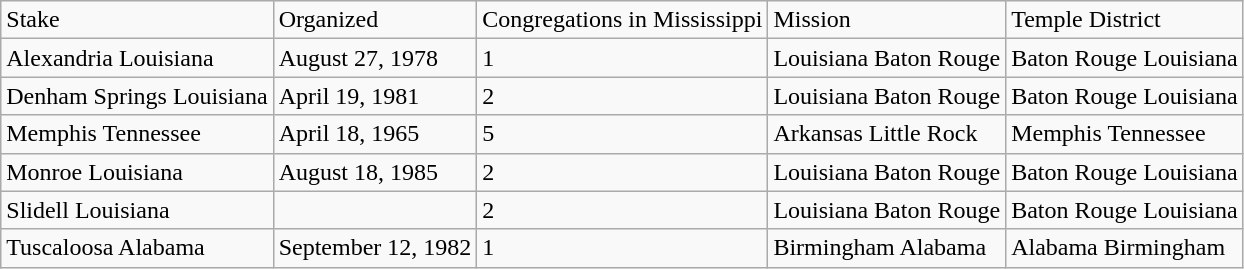<table class="wikitable">
<tr>
<td>Stake</td>
<td>Organized</td>
<td>Congregations in Mississippi</td>
<td>Mission</td>
<td>Temple District</td>
</tr>
<tr>
<td>Alexandria Louisiana</td>
<td>August 27, 1978</td>
<td>1</td>
<td>Louisiana Baton Rouge</td>
<td>Baton Rouge Louisiana</td>
</tr>
<tr>
<td>Denham Springs Louisiana</td>
<td>April 19, 1981</td>
<td>2</td>
<td>Louisiana Baton Rouge</td>
<td>Baton Rouge Louisiana</td>
</tr>
<tr>
<td>Memphis Tennessee</td>
<td>April 18, 1965</td>
<td>5</td>
<td>Arkansas Little Rock</td>
<td>Memphis Tennessee</td>
</tr>
<tr>
<td>Monroe Louisiana</td>
<td>August 18, 1985</td>
<td>2</td>
<td>Louisiana Baton Rouge</td>
<td>Baton Rouge Louisiana</td>
</tr>
<tr>
<td>Slidell Louisiana</td>
<td></td>
<td>2</td>
<td>Louisiana Baton Rouge</td>
<td>Baton Rouge Louisiana</td>
</tr>
<tr>
<td>Tuscaloosa Alabama</td>
<td>September 12, 1982</td>
<td>1</td>
<td>Birmingham Alabama</td>
<td>Alabama Birmingham</td>
</tr>
</table>
